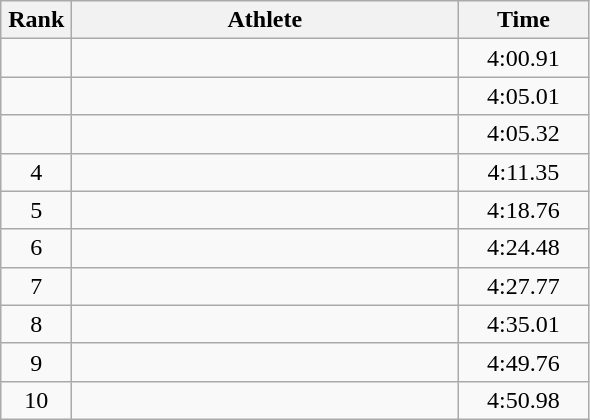<table class=wikitable style="text-align:center">
<tr>
<th width=40>Rank</th>
<th width=250>Athlete</th>
<th width=80>Time</th>
</tr>
<tr>
<td></td>
<td align=left></td>
<td>4:00.91</td>
</tr>
<tr>
<td></td>
<td align=left></td>
<td>4:05.01</td>
</tr>
<tr>
<td></td>
<td align=left></td>
<td>4:05.32</td>
</tr>
<tr>
<td>4</td>
<td align=left></td>
<td>4:11.35</td>
</tr>
<tr>
<td>5</td>
<td align=left></td>
<td>4:18.76</td>
</tr>
<tr>
<td>6</td>
<td align=left></td>
<td>4:24.48</td>
</tr>
<tr>
<td>7</td>
<td align=left></td>
<td>4:27.77</td>
</tr>
<tr>
<td>8</td>
<td align=left></td>
<td>4:35.01</td>
</tr>
<tr>
<td>9</td>
<td align=left></td>
<td>4:49.76</td>
</tr>
<tr>
<td>10</td>
<td align=left></td>
<td>4:50.98</td>
</tr>
</table>
